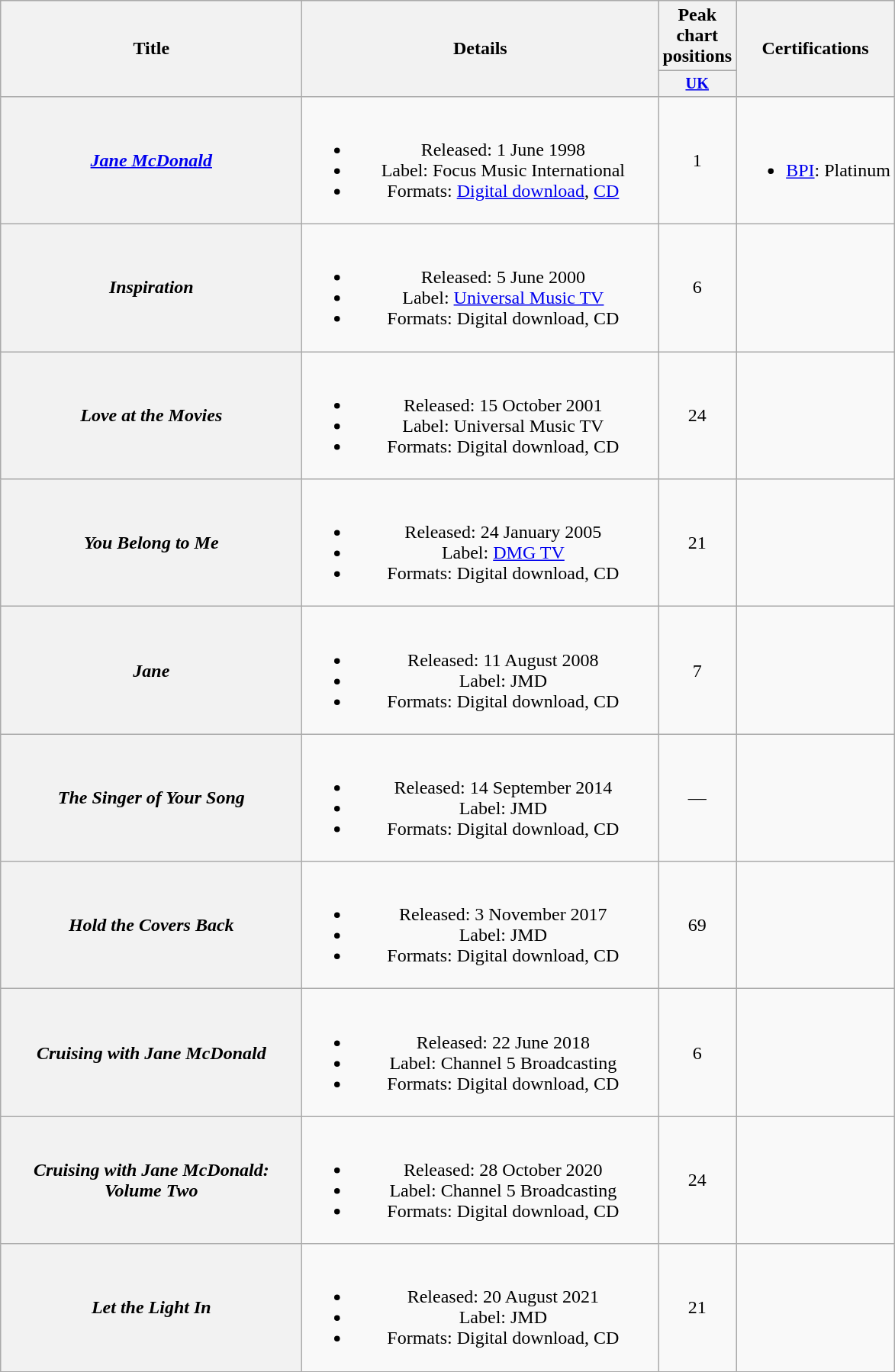<table class="wikitable plainrowheaders" style="text-align:center;">
<tr>
<th scope="col" rowspan="2" style="width:16em;">Title</th>
<th scope="col" rowspan="2" style="width:19em;">Details</th>
<th scope="col" colspan="1">Peak chart positions</th>
<th scope="col" rowspan="2">Certifications</th>
</tr>
<tr>
<th scope="col" style="width:3em;font-size:85%;"><a href='#'>UK</a><br></th>
</tr>
<tr>
<th scope="row"><em><a href='#'>Jane McDonald</a></em></th>
<td><br><ul><li>Released: 1 June 1998</li><li>Label: Focus Music International</li><li>Formats: <a href='#'>Digital download</a>, <a href='#'>CD</a></li></ul></td>
<td>1</td>
<td><br><ul><li><a href='#'>BPI</a>: Platinum</li></ul></td>
</tr>
<tr>
<th scope="row"><em>Inspiration</em></th>
<td><br><ul><li>Released: 5 June 2000</li><li>Label: <a href='#'>Universal Music TV</a></li><li>Formats: Digital download, CD</li></ul></td>
<td>6</td>
<td></td>
</tr>
<tr>
<th scope="row"><em>Love at the Movies</em></th>
<td><br><ul><li>Released: 15 October 2001</li><li>Label: Universal Music TV</li><li>Formats: Digital download, CD</li></ul></td>
<td>24</td>
<td></td>
</tr>
<tr>
<th scope="row"><em>You Belong to Me</em></th>
<td><br><ul><li>Released: 24 January 2005</li><li>Label: <a href='#'>DMG TV</a></li><li>Formats: Digital download, CD</li></ul></td>
<td>21</td>
<td></td>
</tr>
<tr>
<th scope="row"><em>Jane</em></th>
<td><br><ul><li>Released: 11 August 2008</li><li>Label: JMD</li><li>Formats: Digital download, CD</li></ul></td>
<td>7</td>
<td></td>
</tr>
<tr>
<th scope="row"><em>The Singer of Your Song</em></th>
<td><br><ul><li>Released: 14 September 2014</li><li>Label: JMD</li><li>Formats: Digital download, CD</li></ul></td>
<td>—</td>
<td></td>
</tr>
<tr>
<th scope="row"><em>Hold the Covers Back</em></th>
<td><br><ul><li>Released: 3 November 2017</li><li>Label: JMD</li><li>Formats: Digital download, CD</li></ul></td>
<td>69</td>
<td></td>
</tr>
<tr>
<th scope="row"><em>Cruising with Jane McDonald</em></th>
<td><br><ul><li>Released: 22 June 2018</li><li>Label: Channel 5 Broadcasting</li><li>Formats: Digital download, CD</li></ul></td>
<td>6</td>
<td></td>
</tr>
<tr>
<th scope="row"><em>Cruising with Jane McDonald: Volume Two</em></th>
<td><br><ul><li>Released: 28 October 2020</li><li>Label: Channel 5 Broadcasting</li><li>Formats: Digital download, CD</li></ul></td>
<td>24</td>
<td></td>
</tr>
<tr>
<th scope="row"><em>Let the Light In</em></th>
<td><br><ul><li>Released: 20 August 2021</li><li>Label: JMD</li><li>Formats: Digital download, CD</li></ul></td>
<td>21</td>
<td></td>
</tr>
</table>
